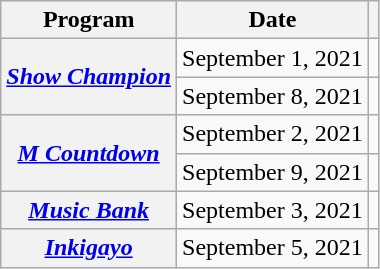<table class="wikitable plainrowheaders" style="text-align:center;">
<tr>
<th>Program</th>
<th>Date</th>
<th class="unsortable"></th>
</tr>
<tr>
<th scope="row" rowspan="2"><em><a href='#'>Show Champion</a></em></th>
<td>September 1, 2021</td>
<td></td>
</tr>
<tr>
<td>September 8, 2021</td>
<td></td>
</tr>
<tr>
<th scope="row" rowspan="2"><em><a href='#'>M Countdown</a></em></th>
<td>September 2, 2021</td>
<td></td>
</tr>
<tr>
<td>September 9, 2021</td>
<td></td>
</tr>
<tr>
<th scope="row"><em><a href='#'>Music Bank</a></em></th>
<td>September 3, 2021</td>
<td></td>
</tr>
<tr>
<th scope="row"><em><a href='#'>Inkigayo</a></em></th>
<td>September 5, 2021</td>
<td></td>
</tr>
</table>
